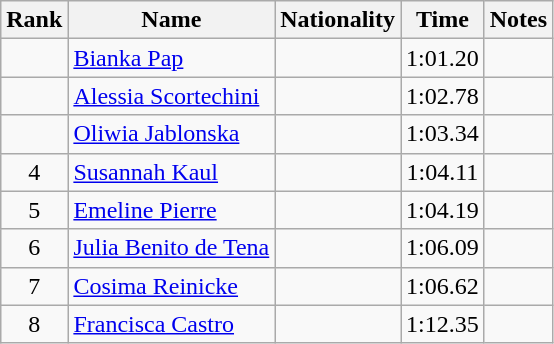<table class="wikitable sortable" style="text-align:center">
<tr>
<th>Rank</th>
<th>Name</th>
<th>Nationality</th>
<th>Time</th>
<th>Notes</th>
</tr>
<tr>
<td></td>
<td align=left><a href='#'>Bianka Pap</a></td>
<td align=left></td>
<td>1:01.20</td>
<td></td>
</tr>
<tr>
<td></td>
<td align=left><a href='#'>Alessia Scortechini</a></td>
<td align=left></td>
<td>1:02.78</td>
<td></td>
</tr>
<tr>
<td></td>
<td align=left><a href='#'>Oliwia Jablonska</a></td>
<td align=left></td>
<td>1:03.34</td>
<td></td>
</tr>
<tr>
<td>4</td>
<td align=left><a href='#'>Susannah Kaul</a></td>
<td align=left></td>
<td>1:04.11</td>
<td></td>
</tr>
<tr>
<td>5</td>
<td align=left><a href='#'>Emeline Pierre</a></td>
<td align=left></td>
<td>1:04.19</td>
<td></td>
</tr>
<tr>
<td>6</td>
<td align=left><a href='#'>Julia Benito de Tena</a></td>
<td align=left></td>
<td>1:06.09</td>
<td></td>
</tr>
<tr>
<td>7</td>
<td align=left><a href='#'>Cosima Reinicke</a></td>
<td align=left></td>
<td>1:06.62</td>
<td></td>
</tr>
<tr>
<td>8</td>
<td align=left><a href='#'>Francisca Castro</a></td>
<td align=left></td>
<td>1:12.35</td>
<td></td>
</tr>
</table>
